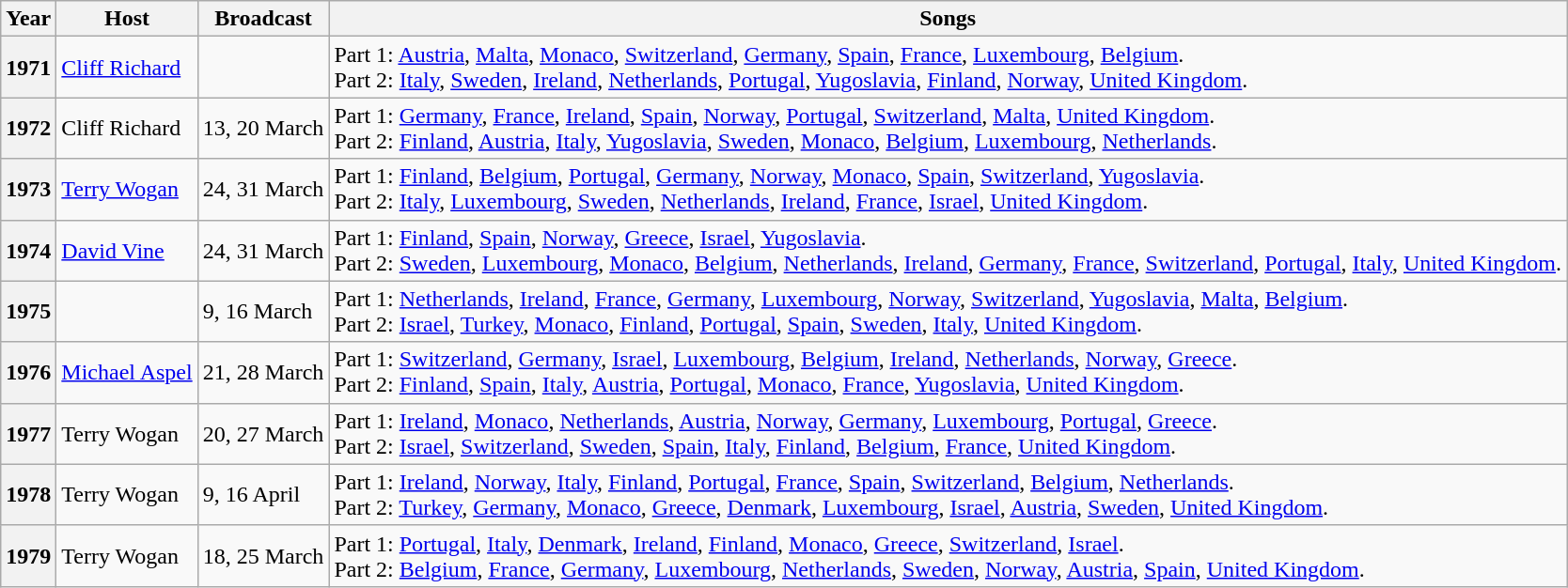<table class="wikitable">
<tr>
<th>Year</th>
<th>Host</th>
<th>Broadcast</th>
<th>Songs</th>
</tr>
<tr>
<th>1971</th>
<td><a href='#'>Cliff Richard</a></td>
<td></td>
<td>Part 1: <a href='#'>Austria</a>, <a href='#'>Malta</a>, <a href='#'>Monaco</a>, <a href='#'>Switzerland</a>, <a href='#'>Germany</a>, <a href='#'>Spain</a>, <a href='#'>France</a>, <a href='#'>Luxembourg</a>, <a href='#'>Belgium</a>.<br>Part 2: <a href='#'>Italy</a>, <a href='#'>Sweden</a>, <a href='#'>Ireland</a>, <a href='#'>Netherlands</a>, <a href='#'>Portugal</a>, <a href='#'>Yugoslavia</a>, <a href='#'>Finland</a>, <a href='#'>Norway</a>, <a href='#'>United Kingdom</a>.</td>
</tr>
<tr>
<th>1972</th>
<td>Cliff Richard</td>
<td>13, 20 March</td>
<td>Part 1: <a href='#'>Germany</a>, <a href='#'>France</a>, <a href='#'>Ireland</a>, <a href='#'>Spain</a>, <a href='#'>Norway</a>, <a href='#'>Portugal</a>, <a href='#'>Switzerland</a>, <a href='#'>Malta</a>, <a href='#'>United Kingdom</a>.<br>Part 2: <a href='#'>Finland</a>, <a href='#'>Austria</a>, <a href='#'>Italy</a>, <a href='#'>Yugoslavia</a>, <a href='#'>Sweden</a>, <a href='#'>Monaco</a>, <a href='#'>Belgium</a>, <a href='#'>Luxembourg</a>, <a href='#'>Netherlands</a>.</td>
</tr>
<tr>
<th>1973</th>
<td><a href='#'>Terry Wogan</a></td>
<td>24, 31 March</td>
<td>Part 1: <a href='#'>Finland</a>, <a href='#'>Belgium</a>, <a href='#'>Portugal</a>, <a href='#'>Germany</a>, <a href='#'>Norway</a>, <a href='#'>Monaco</a>, <a href='#'>Spain</a>, <a href='#'>Switzerland</a>, <a href='#'>Yugoslavia</a>.<br>Part 2: <a href='#'>Italy</a>, <a href='#'>Luxembourg</a>, <a href='#'>Sweden</a>, <a href='#'>Netherlands</a>, <a href='#'>Ireland</a>, <a href='#'>France</a>, <a href='#'>Israel</a>, <a href='#'>United Kingdom</a>.</td>
</tr>
<tr>
<th>1974</th>
<td><a href='#'>David Vine</a></td>
<td>24, 31 March</td>
<td>Part 1: <a href='#'>Finland</a>, <a href='#'>Spain</a>, <a href='#'>Norway</a>, <a href='#'>Greece</a>, <a href='#'>Israel</a>, <a href='#'>Yugoslavia</a>.<br>Part 2: <a href='#'>Sweden</a>, <a href='#'>Luxembourg</a>, <a href='#'>Monaco</a>, <a href='#'>Belgium</a>, <a href='#'>Netherlands</a>, <a href='#'>Ireland</a>, <a href='#'>Germany</a>, <a href='#'>France</a>, <a href='#'>Switzerland</a>, <a href='#'>Portugal</a>, <a href='#'>Italy</a>, <a href='#'>United Kingdom</a>.</td>
</tr>
<tr>
<th>1975</th>
<td></td>
<td>9, 16 March</td>
<td>Part 1: <a href='#'>Netherlands</a>, <a href='#'>Ireland</a>, <a href='#'>France</a>, <a href='#'>Germany</a>, <a href='#'>Luxembourg</a>, <a href='#'>Norway</a>, <a href='#'>Switzerland</a>, <a href='#'>Yugoslavia</a>, <a href='#'>Malta</a>, <a href='#'>Belgium</a>.<br>Part 2: <a href='#'>Israel</a>, <a href='#'>Turkey</a>, <a href='#'>Monaco</a>, <a href='#'>Finland</a>, <a href='#'>Portugal</a>, <a href='#'>Spain</a>, <a href='#'>Sweden</a>, <a href='#'>Italy</a>, <a href='#'>United Kingdom</a>.</td>
</tr>
<tr>
<th>1976</th>
<td><a href='#'>Michael Aspel</a></td>
<td>21, 28 March</td>
<td>Part 1: <a href='#'>Switzerland</a>, <a href='#'>Germany</a>, <a href='#'>Israel</a>, <a href='#'>Luxembourg</a>, <a href='#'>Belgium</a>, <a href='#'>Ireland</a>, <a href='#'>Netherlands</a>, <a href='#'>Norway</a>, <a href='#'>Greece</a>.<br>Part 2: <a href='#'>Finland</a>, <a href='#'>Spain</a>, <a href='#'>Italy</a>, <a href='#'>Austria</a>, <a href='#'>Portugal</a>, <a href='#'>Monaco</a>, <a href='#'>France</a>, <a href='#'>Yugoslavia</a>, <a href='#'>United Kingdom</a>.</td>
</tr>
<tr>
<th>1977</th>
<td>Terry Wogan</td>
<td>20, 27 March</td>
<td>Part 1: <a href='#'>Ireland</a>, <a href='#'>Monaco</a>, <a href='#'>Netherlands</a>, <a href='#'>Austria</a>, <a href='#'>Norway</a>, <a href='#'>Germany</a>, <a href='#'>Luxembourg</a>, <a href='#'>Portugal</a>, <a href='#'>Greece</a>.<br>Part 2: <a href='#'>Israel</a>, <a href='#'>Switzerland</a>, <a href='#'>Sweden</a>, <a href='#'>Spain</a>, <a href='#'>Italy</a>, <a href='#'>Finland</a>, <a href='#'>Belgium</a>, <a href='#'>France</a>, <a href='#'>United Kingdom</a>.</td>
</tr>
<tr>
<th>1978</th>
<td>Terry Wogan</td>
<td>9, 16 April</td>
<td>Part 1: <a href='#'>Ireland</a>, <a href='#'>Norway</a>, <a href='#'>Italy</a>, <a href='#'>Finland</a>, <a href='#'>Portugal</a>, <a href='#'>France</a>, <a href='#'>Spain</a>, <a href='#'>Switzerland</a>, <a href='#'>Belgium</a>, <a href='#'>Netherlands</a>.<br>Part 2: <a href='#'>Turkey</a>, <a href='#'>Germany</a>, <a href='#'>Monaco</a>, <a href='#'>Greece</a>, <a href='#'>Denmark</a>, <a href='#'>Luxembourg</a>, <a href='#'>Israel</a>, <a href='#'>Austria</a>, <a href='#'>Sweden</a>, <a href='#'>United Kingdom</a>.</td>
</tr>
<tr>
<th>1979</th>
<td>Terry Wogan</td>
<td>18, 25 March</td>
<td>Part 1: <a href='#'>Portugal</a>, <a href='#'>Italy</a>, <a href='#'>Denmark</a>, <a href='#'>Ireland</a>, <a href='#'>Finland</a>, <a href='#'>Monaco</a>, <a href='#'>Greece</a>, <a href='#'>Switzerland</a>, <a href='#'>Israel</a>.<br>Part 2: <a href='#'>Belgium</a>, <a href='#'>France</a>, <a href='#'>Germany</a>, <a href='#'>Luxembourg</a>, <a href='#'>Netherlands</a>, <a href='#'>Sweden</a>, <a href='#'>Norway</a>, <a href='#'>Austria</a>, <a href='#'>Spain</a>, <a href='#'>United Kingdom</a>.</td>
</tr>
</table>
